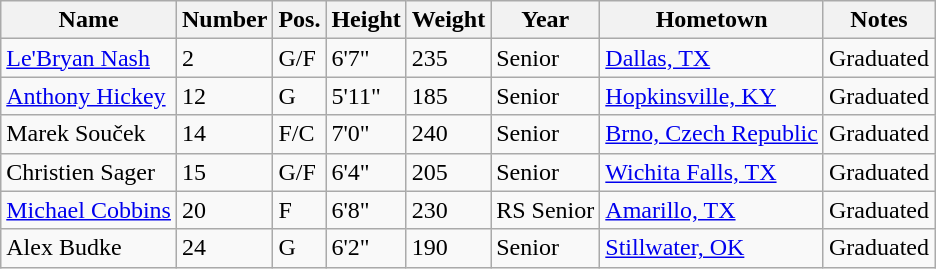<table class="wikitable sortable" border="1">
<tr>
<th>Name</th>
<th>Number</th>
<th>Pos.</th>
<th>Height</th>
<th>Weight</th>
<th>Year</th>
<th>Hometown</th>
<th class="unsortable">Notes</th>
</tr>
<tr>
<td><a href='#'>Le'Bryan Nash</a></td>
<td>2</td>
<td>G/F</td>
<td>6'7"</td>
<td>235</td>
<td>Senior</td>
<td><a href='#'>Dallas, TX</a></td>
<td>Graduated</td>
</tr>
<tr>
<td><a href='#'>Anthony Hickey</a></td>
<td>12</td>
<td>G</td>
<td>5'11"</td>
<td>185</td>
<td>Senior</td>
<td><a href='#'>Hopkinsville, KY</a></td>
<td>Graduated</td>
</tr>
<tr>
<td>Marek Souček</td>
<td>14</td>
<td>F/C</td>
<td>7'0"</td>
<td>240</td>
<td>Senior</td>
<td><a href='#'>Brno, Czech Republic</a></td>
<td>Graduated</td>
</tr>
<tr>
<td>Christien Sager</td>
<td>15</td>
<td>G/F</td>
<td>6'4"</td>
<td>205</td>
<td>Senior</td>
<td><a href='#'>Wichita Falls, TX</a></td>
<td>Graduated</td>
</tr>
<tr>
<td><a href='#'>Michael Cobbins</a></td>
<td>20</td>
<td>F</td>
<td>6'8"</td>
<td>230</td>
<td>RS Senior</td>
<td><a href='#'>Amarillo, TX</a></td>
<td>Graduated</td>
</tr>
<tr>
<td>Alex Budke</td>
<td>24</td>
<td>G</td>
<td>6'2"</td>
<td>190</td>
<td>Senior</td>
<td><a href='#'>Stillwater, OK</a></td>
<td>Graduated</td>
</tr>
</table>
